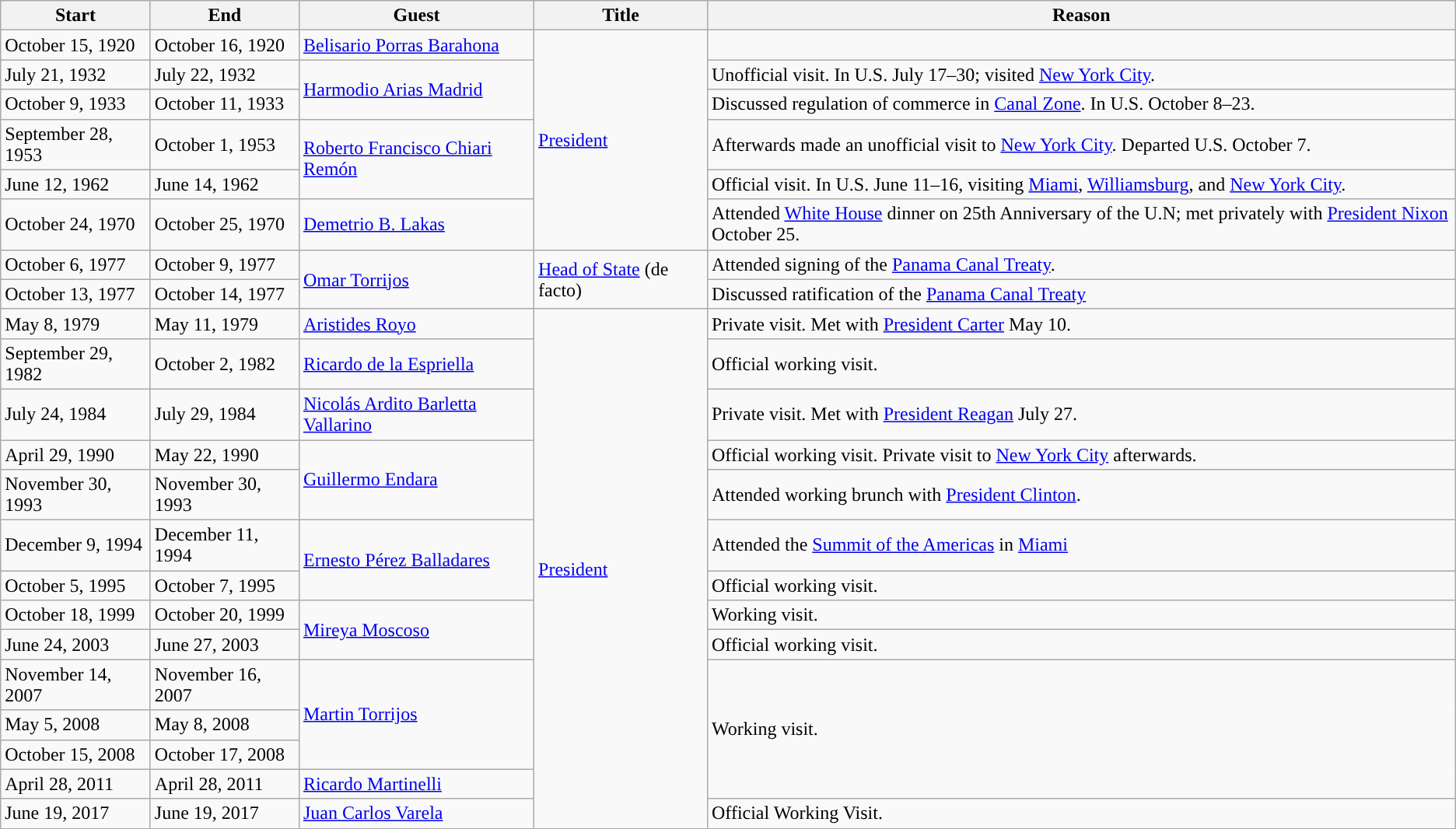<table class="wikitable sortable">
<tr>
<th>Start</th>
<th>End</th>
<th>Guest</th>
<th>Title</th>
<th>Reason</th>
</tr>
<tr>
<td>October 15, 1920</td>
<td>October 16, 1920</td>
<td><a href='#'>Belisario Porras Barahona</a></td>
<td rowspan=6><a href='#'>President</a></td>
<td></td>
</tr>
<tr>
<td>July 21, 1932</td>
<td>July 22, 1932</td>
<td rowspan=2><a href='#'>Harmodio Arias Madrid</a></td>
<td>Unofficial visit. In U.S. July 17–30; visited <a href='#'>New York City</a>.</td>
</tr>
<tr>
<td>October 9, 1933</td>
<td>October 11, 1933</td>
<td>Discussed regulation of commerce in <a href='#'>Canal Zone</a>. In U.S. October 8–23.</td>
</tr>
<tr>
<td>September 28, 1953</td>
<td>October 1, 1953</td>
<td rowspan=2><a href='#'>Roberto Francisco Chiari Remón</a></td>
<td>Afterwards made an unofficial visit to <a href='#'>New York City</a>. Departed U.S. October 7.</td>
</tr>
<tr>
<td>June 12, 1962</td>
<td>June 14, 1962</td>
<td>Official visit. In U.S. June 11–16, visiting <a href='#'>Miami</a>, <a href='#'>Williamsburg</a>, and <a href='#'>New York City</a>.</td>
</tr>
<tr>
<td>October 24, 1970</td>
<td>October 25, 1970</td>
<td><a href='#'>Demetrio B. Lakas</a></td>
<td>Attended <a href='#'>White House</a> dinner on 25th Anniversary of the U.N; met privately with <a href='#'>President Nixon</a> October 25.</td>
</tr>
<tr>
<td>October 6, 1977</td>
<td>October 9, 1977</td>
<td rowspan=2><a href='#'>Omar Torrijos</a></td>
<td rowspan=2><a href='#'>Head of State</a> (de facto)</td>
<td>Attended signing of the <a href='#'>Panama Canal Treaty</a>.</td>
</tr>
<tr>
<td>October 13, 1977</td>
<td>October 14, 1977</td>
<td>Discussed ratification of the <a href='#'>Panama Canal Treaty</a></td>
</tr>
<tr>
<td>May 8, 1979</td>
<td>May 11, 1979</td>
<td><a href='#'>Aristides Royo</a></td>
<td rowspan=14><a href='#'>President</a></td>
<td>Private visit. Met with <a href='#'>President Carter</a> May 10.</td>
</tr>
<tr>
<td>September 29, 1982</td>
<td>October 2, 1982</td>
<td><a href='#'>Ricardo de la Espriella</a></td>
<td>Official working visit.</td>
</tr>
<tr>
<td>July 24, 1984</td>
<td>July 29, 1984</td>
<td><a href='#'>Nicolás Ardito Barletta Vallarino</a></td>
<td>Private visit. Met with <a href='#'>President Reagan</a> July 27.</td>
</tr>
<tr>
<td>April 29, 1990</td>
<td>May 22, 1990</td>
<td rowspan=2><a href='#'>Guillermo Endara</a></td>
<td>Official working visit. Private visit to <a href='#'>New York City</a> afterwards.</td>
</tr>
<tr>
<td>November 30, 1993</td>
<td>November 30, 1993</td>
<td>Attended working brunch with <a href='#'>President Clinton</a>.</td>
</tr>
<tr>
<td>December 9, 1994</td>
<td>December 11, 1994</td>
<td rowspan=2><a href='#'>Ernesto Pérez Balladares</a></td>
<td>Attended the <a href='#'>Summit of the Americas</a> in <a href='#'>Miami</a></td>
</tr>
<tr>
<td>October 5, 1995</td>
<td>October 7, 1995</td>
<td>Official working visit.</td>
</tr>
<tr>
<td>October 18, 1999</td>
<td>October 20, 1999</td>
<td rowspan=2><a href='#'>Mireya Moscoso</a></td>
<td>Working visit.</td>
</tr>
<tr>
<td>June 24, 2003</td>
<td>June 27, 2003</td>
<td>Official working visit.</td>
</tr>
<tr>
<td>November 14, 2007</td>
<td>November 16, 2007</td>
<td rowspan="3"><a href='#'>Martin Torrijos</a></td>
<td rowspan="4">Working visit.</td>
</tr>
<tr>
<td>May 5, 2008</td>
<td>May 8, 2008</td>
</tr>
<tr>
<td>October 15, 2008</td>
<td>October 17, 2008</td>
</tr>
<tr>
<td>April 28, 2011</td>
<td>April 28, 2011</td>
<td><a href='#'>Ricardo Martinelli</a></td>
</tr>
<tr>
<td>June 19, 2017</td>
<td>June 19, 2017</td>
<td><a href='#'>Juan Carlos Varela</a></td>
<td>Official Working Visit.</td>
</tr>
</table>
